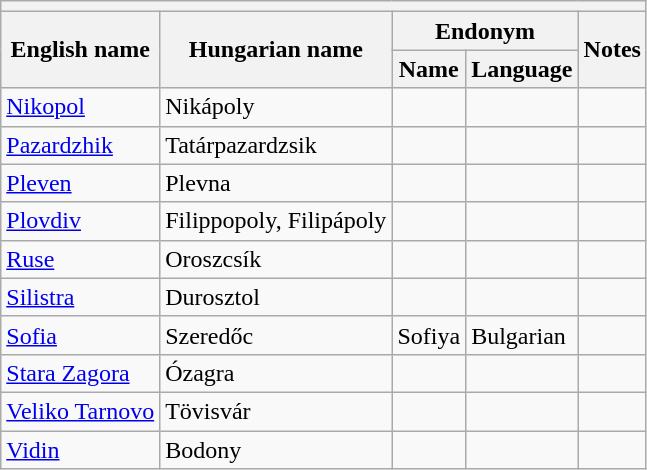<table class="wikitable sortable">
<tr>
<th colspan="5"></th>
</tr>
<tr>
<th rowspan="2">English name</th>
<th rowspan="2">Hungarian name</th>
<th colspan="2">Endonym</th>
<th rowspan="2">Notes</th>
</tr>
<tr>
<th>Name</th>
<th>Language</th>
</tr>
<tr>
<td><a href='#'>Nikopol</a></td>
<td>Nikápoly</td>
<td></td>
<td></td>
<td></td>
</tr>
<tr>
<td><a href='#'>Pazardzhik</a></td>
<td>Tatárpazardzsik</td>
<td></td>
<td></td>
<td></td>
</tr>
<tr>
<td><a href='#'>Pleven</a></td>
<td>Plevna</td>
<td></td>
<td></td>
<td></td>
</tr>
<tr>
<td><a href='#'>Plovdiv</a></td>
<td>Filippopoly, Filipápoly</td>
<td></td>
<td></td>
<td></td>
</tr>
<tr>
<td><a href='#'>Ruse</a></td>
<td>Oroszcsík</td>
<td></td>
<td></td>
<td></td>
</tr>
<tr>
<td><a href='#'>Silistra</a></td>
<td>Durosztol</td>
<td></td>
<td></td>
<td></td>
</tr>
<tr>
<td><a href='#'>Sofia</a></td>
<td>Szeredőc</td>
<td>Sofiya</td>
<td>Bulgarian</td>
<td></td>
</tr>
<tr>
<td><a href='#'>Stara Zagora</a></td>
<td>Ózagra</td>
<td></td>
<td></td>
<td></td>
</tr>
<tr>
<td><a href='#'>Veliko Tarnovo</a></td>
<td>Tövisvár</td>
<td></td>
<td></td>
<td></td>
</tr>
<tr>
<td><a href='#'>Vidin</a></td>
<td>Bodony</td>
<td></td>
<td></td>
<td></td>
</tr>
</table>
